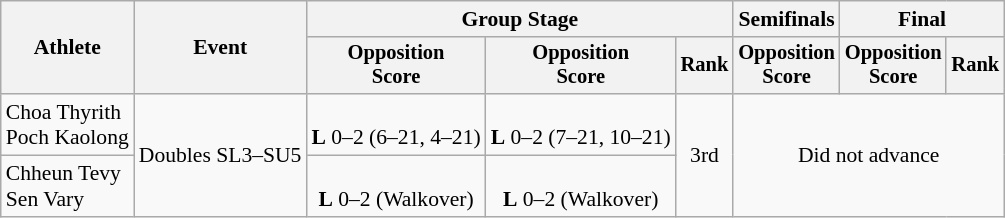<table class="wikitable" style="font-size:90%">
<tr>
<th rowspan=2>Athlete</th>
<th rowspan=2>Event</th>
<th colspan=3>Group Stage</th>
<th>Semifinals</th>
<th colspan=2>Final</th>
</tr>
<tr style="font-size:95%">
<th>Opposition<br>Score</th>
<th>Opposition<br>Score</th>
<th>Rank</th>
<th>Opposition<br>Score</th>
<th>Opposition<br>Score</th>
<th>Rank</th>
</tr>
<tr style="text-align:center">
<td style="text-align:left">Choa Thyrith<br>Poch Kaolong</td>
<td style="text-align:left" rowspan=2>Doubles SL3–SU5</td>
<td><br><strong>L</strong> 0–2 (6–21, 4–21)</td>
<td><br><strong>L</strong> 0–2 (7–21, 10–21)</td>
<td rowspan=2>3rd</td>
<td colspan=3 rowspan=2>Did not advance</td>
</tr>
<tr style="text-align:center">
<td style="text-align:left">Chheun Tevy<br>Sen Vary</td>
<td><br><strong>L</strong> 0–2 (Walkover)</td>
<td><br><strong>L</strong> 0–2 (Walkover)</td>
</tr>
</table>
